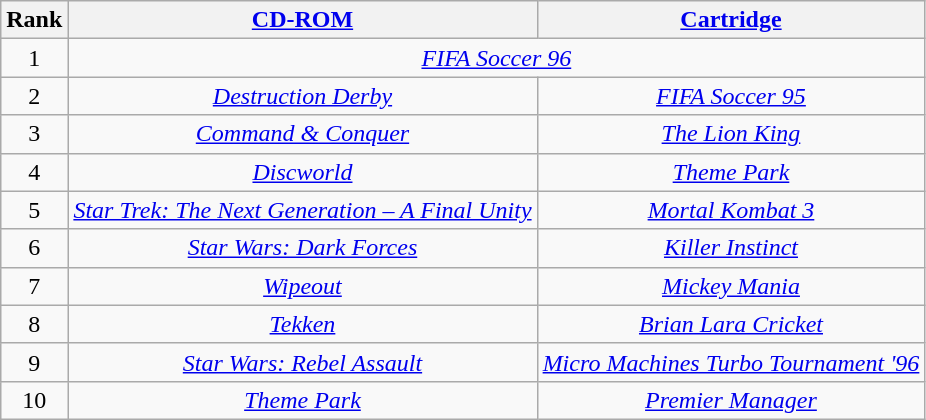<table class="wikitable sortable" style="text-align:center">
<tr>
<th>Rank</th>
<th><a href='#'>CD-ROM</a></th>
<th><a href='#'>Cartridge</a></th>
</tr>
<tr>
<td>1</td>
<td colspan="2"><em><a href='#'>FIFA Soccer 96</a></em></td>
</tr>
<tr>
<td>2</td>
<td><em><a href='#'>Destruction Derby</a></em></td>
<td><em><a href='#'>FIFA Soccer 95</a></em></td>
</tr>
<tr>
<td>3</td>
<td><a href='#'><em>Command & Conquer</em></a></td>
<td><a href='#'><em>The Lion King</em></a></td>
</tr>
<tr>
<td>4</td>
<td><em><a href='#'>Discworld</a></em></td>
<td><a href='#'><em>Theme Park</em></a></td>
</tr>
<tr>
<td>5</td>
<td><em><a href='#'>Star Trek: The Next Generation – A Final Unity</a></em></td>
<td><em><a href='#'>Mortal Kombat 3</a></em></td>
</tr>
<tr>
<td>6</td>
<td><em><a href='#'>Star Wars: Dark Forces</a></em></td>
<td><em><a href='#'>Killer Instinct</a></em></td>
</tr>
<tr>
<td>7</td>
<td><a href='#'><em>Wipeout</em></a></td>
<td><em><a href='#'>Mickey Mania</a></em></td>
</tr>
<tr>
<td>8</td>
<td><em><a href='#'>Tekken</a></em></td>
<td><em><a href='#'>Brian Lara Cricket</a></em></td>
</tr>
<tr>
<td>9</td>
<td><em><a href='#'>Star Wars: Rebel Assault</a></em></td>
<td><em><a href='#'>Micro Machines Turbo Tournament '96</a></em></td>
</tr>
<tr>
<td>10</td>
<td><a href='#'><em>Theme Park</em></a></td>
<td><a href='#'><em>Premier Manager</em></a></td>
</tr>
</table>
